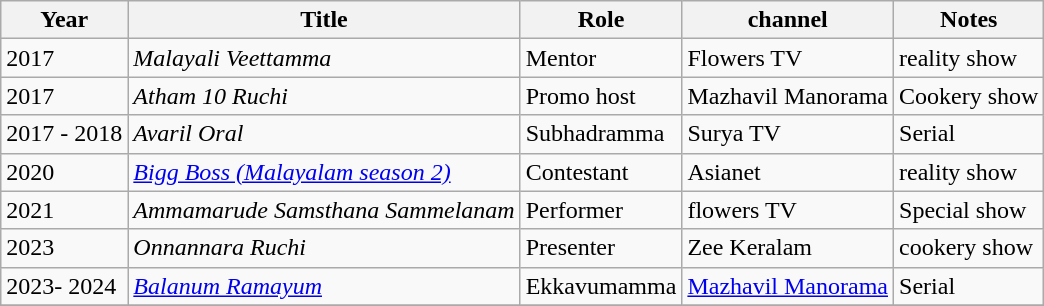<table class="wikitable sortable">
<tr>
<th>Year</th>
<th>Title</th>
<th>Role</th>
<th>channel</th>
<th>Notes</th>
</tr>
<tr>
<td>2017</td>
<td><em>Malayali Veettamma</em></td>
<td>Mentor</td>
<td>Flowers TV</td>
<td>reality show</td>
</tr>
<tr>
<td>2017</td>
<td><em>Atham 10 Ruchi</em></td>
<td>Promo host</td>
<td>Mazhavil Manorama</td>
<td>Cookery show</td>
</tr>
<tr>
<td>2017 - 2018</td>
<td><em>Avaril Oral</em></td>
<td>Subhadramma</td>
<td>Surya TV</td>
<td>Serial</td>
</tr>
<tr>
<td>2020</td>
<td><em><a href='#'>Bigg Boss (Malayalam season 2)</a></em></td>
<td>Contestant</td>
<td>Asianet</td>
<td>reality show</td>
</tr>
<tr>
<td>2021</td>
<td><em>Ammamarude Samsthana Sammelanam</em></td>
<td>Performer</td>
<td>flowers TV</td>
<td>Special show</td>
</tr>
<tr>
<td>2023</td>
<td><em>Onnannara Ruchi</em></td>
<td>Presenter</td>
<td>Zee Keralam</td>
<td>cookery show</td>
</tr>
<tr>
<td>2023- 2024</td>
<td><em><a href='#'>Balanum Ramayum</a></em></td>
<td>Ekkavumamma</td>
<td><a href='#'>Mazhavil Manorama</a></td>
<td>Serial</td>
</tr>
<tr>
</tr>
</table>
